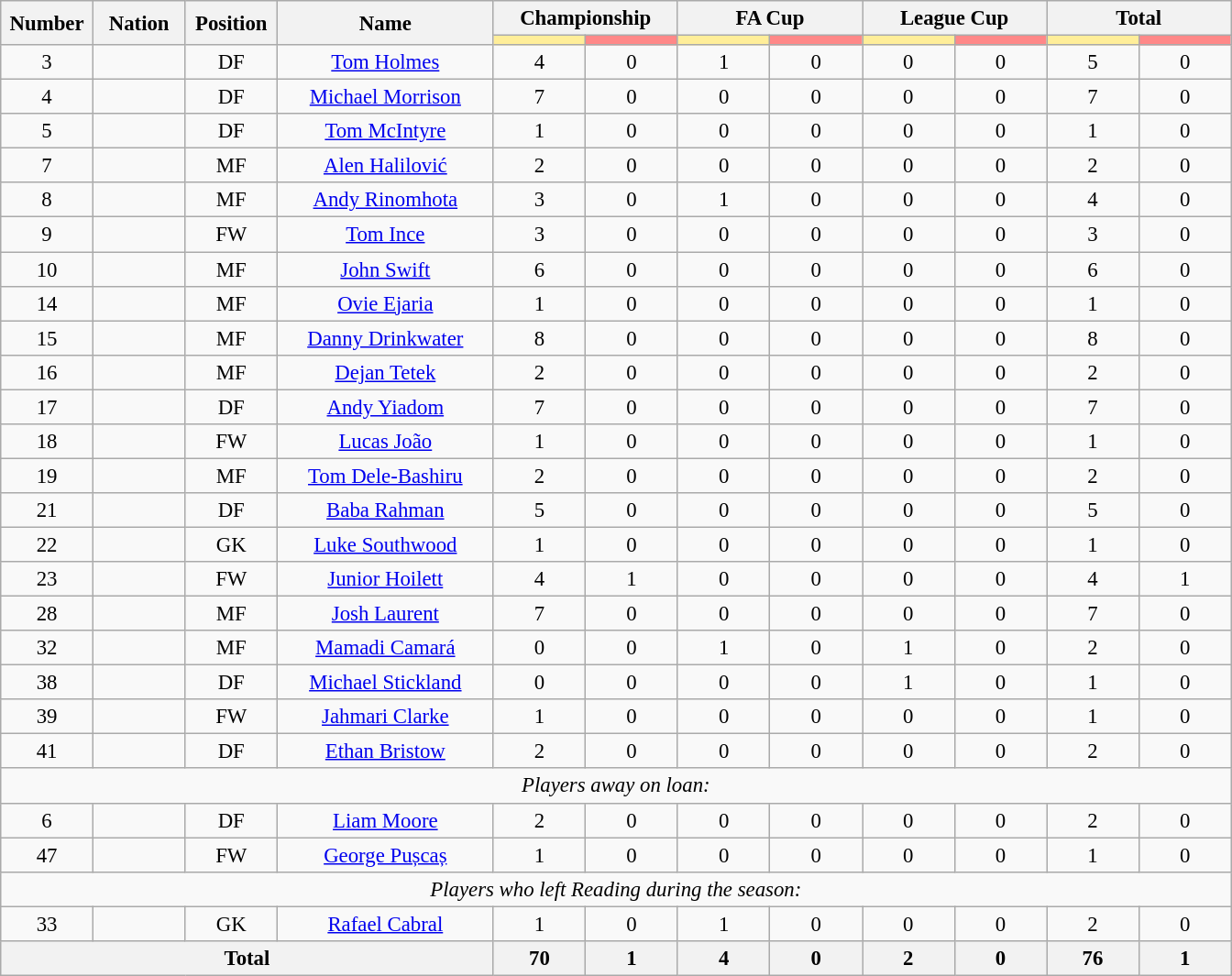<table class="wikitable" style="font-size: 95%; text-align: center">
<tr>
<th rowspan=2 width=60>Number</th>
<th rowspan=2 width=60>Nation</th>
<th rowspan=2 width=60>Position</th>
<th rowspan=2 width=150>Name</th>
<th colspan=2>Championship</th>
<th colspan=2>FA Cup</th>
<th colspan=2>League Cup</th>
<th colspan=2>Total</th>
</tr>
<tr>
<th style="width:60px; background:#fe9;"></th>
<th style="width:60px; background:#ff8888;"></th>
<th style="width:60px; background:#fe9;"></th>
<th style="width:60px; background:#ff8888;"></th>
<th style="width:60px; background:#fe9;"></th>
<th style="width:60px; background:#ff8888;"></th>
<th style="width:60px; background:#fe9;"></th>
<th style="width:60px; background:#ff8888;"></th>
</tr>
<tr>
<td>3</td>
<td></td>
<td>DF</td>
<td><a href='#'>Tom Holmes</a></td>
<td>4</td>
<td>0</td>
<td>1</td>
<td>0</td>
<td>0</td>
<td>0</td>
<td>5</td>
<td>0</td>
</tr>
<tr>
<td>4</td>
<td></td>
<td>DF</td>
<td><a href='#'>Michael Morrison</a></td>
<td>7</td>
<td>0</td>
<td>0</td>
<td>0</td>
<td>0</td>
<td>0</td>
<td>7</td>
<td>0</td>
</tr>
<tr>
<td>5</td>
<td></td>
<td>DF</td>
<td><a href='#'>Tom McIntyre</a></td>
<td>1</td>
<td>0</td>
<td>0</td>
<td>0</td>
<td>0</td>
<td>0</td>
<td>1</td>
<td>0</td>
</tr>
<tr>
<td>7</td>
<td></td>
<td>MF</td>
<td><a href='#'>Alen Halilović</a></td>
<td>2</td>
<td>0</td>
<td>0</td>
<td>0</td>
<td>0</td>
<td>0</td>
<td>2</td>
<td>0</td>
</tr>
<tr>
<td>8</td>
<td></td>
<td>MF</td>
<td><a href='#'>Andy Rinomhota</a></td>
<td>3</td>
<td>0</td>
<td>1</td>
<td>0</td>
<td>0</td>
<td>0</td>
<td>4</td>
<td>0</td>
</tr>
<tr>
<td>9</td>
<td></td>
<td>FW</td>
<td><a href='#'>Tom Ince</a></td>
<td>3</td>
<td>0</td>
<td>0</td>
<td>0</td>
<td>0</td>
<td>0</td>
<td>3</td>
<td>0</td>
</tr>
<tr>
<td>10</td>
<td></td>
<td>MF</td>
<td><a href='#'>John Swift</a></td>
<td>6</td>
<td>0</td>
<td>0</td>
<td>0</td>
<td>0</td>
<td>0</td>
<td>6</td>
<td>0</td>
</tr>
<tr>
<td>14</td>
<td></td>
<td>MF</td>
<td><a href='#'>Ovie Ejaria</a></td>
<td>1</td>
<td>0</td>
<td>0</td>
<td>0</td>
<td>0</td>
<td>0</td>
<td>1</td>
<td>0</td>
</tr>
<tr>
<td>15</td>
<td></td>
<td>MF</td>
<td><a href='#'>Danny Drinkwater</a></td>
<td>8</td>
<td>0</td>
<td>0</td>
<td>0</td>
<td>0</td>
<td>0</td>
<td>8</td>
<td>0</td>
</tr>
<tr>
<td>16</td>
<td></td>
<td>MF</td>
<td><a href='#'>Dejan Tetek</a></td>
<td>2</td>
<td>0</td>
<td>0</td>
<td>0</td>
<td>0</td>
<td>0</td>
<td>2</td>
<td>0</td>
</tr>
<tr>
<td>17</td>
<td></td>
<td>DF</td>
<td><a href='#'>Andy Yiadom</a></td>
<td>7</td>
<td>0</td>
<td>0</td>
<td>0</td>
<td>0</td>
<td>0</td>
<td>7</td>
<td>0</td>
</tr>
<tr>
<td>18</td>
<td></td>
<td>FW</td>
<td><a href='#'>Lucas João</a></td>
<td>1</td>
<td>0</td>
<td>0</td>
<td>0</td>
<td>0</td>
<td>0</td>
<td>1</td>
<td>0</td>
</tr>
<tr>
<td>19</td>
<td></td>
<td>MF</td>
<td><a href='#'>Tom Dele-Bashiru</a></td>
<td>2</td>
<td>0</td>
<td>0</td>
<td>0</td>
<td>0</td>
<td>0</td>
<td>2</td>
<td>0</td>
</tr>
<tr>
<td>21</td>
<td></td>
<td>DF</td>
<td><a href='#'>Baba Rahman</a></td>
<td>5</td>
<td>0</td>
<td>0</td>
<td>0</td>
<td>0</td>
<td>0</td>
<td>5</td>
<td>0</td>
</tr>
<tr>
<td>22</td>
<td></td>
<td>GK</td>
<td><a href='#'>Luke Southwood</a></td>
<td>1</td>
<td>0</td>
<td>0</td>
<td>0</td>
<td>0</td>
<td>0</td>
<td>1</td>
<td>0</td>
</tr>
<tr>
<td>23</td>
<td></td>
<td>FW</td>
<td><a href='#'>Junior Hoilett</a></td>
<td>4</td>
<td>1</td>
<td>0</td>
<td>0</td>
<td>0</td>
<td>0</td>
<td>4</td>
<td>1</td>
</tr>
<tr>
<td>28</td>
<td></td>
<td>MF</td>
<td><a href='#'>Josh Laurent</a></td>
<td>7</td>
<td>0</td>
<td>0</td>
<td>0</td>
<td>0</td>
<td>0</td>
<td>7</td>
<td>0</td>
</tr>
<tr>
<td>32</td>
<td></td>
<td>MF</td>
<td><a href='#'>Mamadi Camará</a></td>
<td>0</td>
<td>0</td>
<td>1</td>
<td>0</td>
<td>1</td>
<td>0</td>
<td>2</td>
<td>0</td>
</tr>
<tr>
<td>38</td>
<td></td>
<td>DF</td>
<td><a href='#'>Michael Stickland</a></td>
<td>0</td>
<td>0</td>
<td>0</td>
<td>0</td>
<td>1</td>
<td>0</td>
<td>1</td>
<td>0</td>
</tr>
<tr>
<td>39</td>
<td></td>
<td>FW</td>
<td><a href='#'>Jahmari Clarke</a></td>
<td>1</td>
<td>0</td>
<td>0</td>
<td>0</td>
<td>0</td>
<td>0</td>
<td>1</td>
<td>0</td>
</tr>
<tr>
<td>41</td>
<td></td>
<td>DF</td>
<td><a href='#'>Ethan Bristow</a></td>
<td>2</td>
<td>0</td>
<td>0</td>
<td>0</td>
<td>0</td>
<td>0</td>
<td>2</td>
<td>0</td>
</tr>
<tr>
<td colspan="13"><em>Players away on loan:</em></td>
</tr>
<tr>
<td>6</td>
<td></td>
<td>DF</td>
<td><a href='#'>Liam Moore</a></td>
<td>2</td>
<td>0</td>
<td>0</td>
<td>0</td>
<td>0</td>
<td>0</td>
<td>2</td>
<td>0</td>
</tr>
<tr>
<td>47</td>
<td></td>
<td>FW</td>
<td><a href='#'>George Pușcaș</a></td>
<td>1</td>
<td>0</td>
<td>0</td>
<td>0</td>
<td>0</td>
<td>0</td>
<td>1</td>
<td>0</td>
</tr>
<tr>
<td colspan="13"><em>Players who left Reading during the season:</em></td>
</tr>
<tr>
<td>33</td>
<td></td>
<td>GK</td>
<td><a href='#'>Rafael Cabral</a></td>
<td>1</td>
<td>0</td>
<td>1</td>
<td>0</td>
<td>0</td>
<td>0</td>
<td>2</td>
<td>0</td>
</tr>
<tr>
<th colspan=4>Total</th>
<th>70</th>
<th>1</th>
<th>4</th>
<th>0</th>
<th>2</th>
<th>0</th>
<th>76</th>
<th>1</th>
</tr>
</table>
